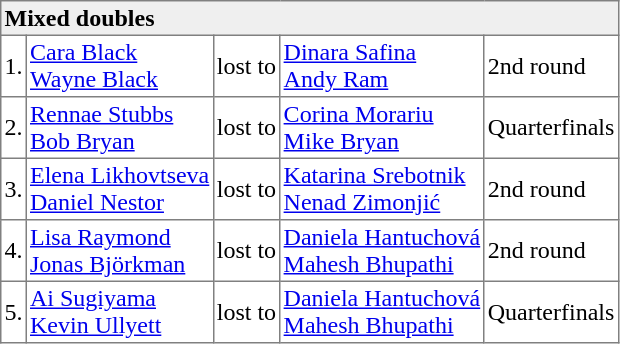<table border=1 cellspacing=0 cellpadding=2 style="border-collapse: collapse;">
<tr bgcolor="#efefef">
<td colspan=5><strong>Mixed doubles</strong></td>
</tr>
<tr>
<td>1.</td>
<td> <a href='#'>Cara Black</a><br>  <a href='#'>Wayne Black</a></td>
<td>lost to</td>
<td> <a href='#'>Dinara Safina</a><br>  <a href='#'>Andy Ram</a></td>
<td>2nd round</td>
</tr>
<tr>
<td>2.</td>
<td> <a href='#'>Rennae Stubbs</a><br>  <a href='#'>Bob Bryan</a></td>
<td>lost to</td>
<td> <a href='#'>Corina Morariu</a><br>  <a href='#'>Mike Bryan</a></td>
<td>Quarterfinals</td>
</tr>
<tr>
<td>3.</td>
<td> <a href='#'>Elena Likhovtseva</a><br> <a href='#'>Daniel Nestor</a></td>
<td>lost to</td>
<td> <a href='#'>Katarina Srebotnik</a><br>  <a href='#'>Nenad Zimonjić</a></td>
<td>2nd round</td>
</tr>
<tr>
<td>4.</td>
<td> <a href='#'>Lisa Raymond</a><br>  <a href='#'>Jonas Björkman</a></td>
<td>lost to</td>
<td> <a href='#'>Daniela Hantuchová</a><br>  <a href='#'>Mahesh Bhupathi</a></td>
<td>2nd round</td>
</tr>
<tr>
<td>5.</td>
<td> <a href='#'>Ai Sugiyama</a><br>  <a href='#'>Kevin Ullyett</a></td>
<td>lost to</td>
<td> <a href='#'>Daniela Hantuchová</a><br>  <a href='#'>Mahesh Bhupathi</a></td>
<td>Quarterfinals</td>
</tr>
</table>
